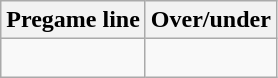<table class="wikitable">
<tr align="center">
<th style=>Pregame line</th>
<th style=>Over/under</th>
</tr>
<tr align="center">
<td> </td>
<td> </td>
</tr>
</table>
